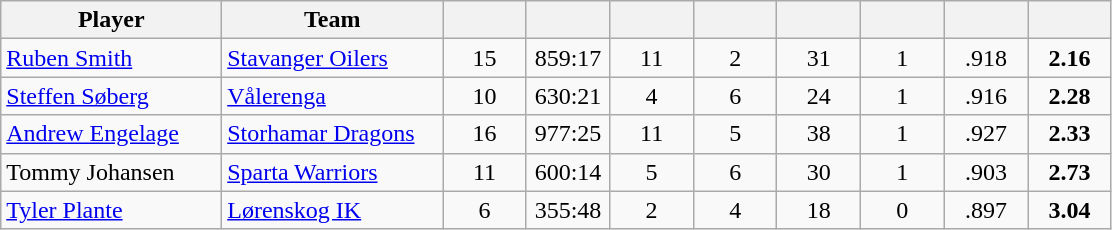<table class="wikitable sortable" style="text-align:center">
<tr>
<th bgcolor="#DDDDFF" width="18.5%">Player</th>
<th bgcolor="#DDDDFF" width="18.5%">Team</th>
<th bgcolor="#DDDDFF" width="7%"></th>
<th bgcolor="#DDDDFF" width="7%"></th>
<th bgcolor="#DDDDFF" width="7%"></th>
<th bgcolor="#DDDDFF" width="7%"></th>
<th bgcolor="#DDDDFF" width="7%"></th>
<th bgcolor="#DDDDFF" width="7%"></th>
<th bgcolor="#DDDDFF" width="7%"></th>
<th bgcolor="#DDDDFF" width="7%"></th>
</tr>
<tr>
<td align=left> <a href='#'>Ruben Smith</a></td>
<td align=left><a href='#'>Stavanger Oilers</a></td>
<td>15</td>
<td>859:17</td>
<td>11</td>
<td>2</td>
<td>31</td>
<td>1</td>
<td>.918</td>
<td><strong>2.16</strong></td>
</tr>
<tr>
<td align=left> <a href='#'>Steffen Søberg</a></td>
<td align=left><a href='#'>Vålerenga</a></td>
<td>10</td>
<td>630:21</td>
<td>4</td>
<td>6</td>
<td>24</td>
<td>1</td>
<td>.916</td>
<td><strong>2.28</strong></td>
</tr>
<tr>
<td align=left> <a href='#'>Andrew Engelage</a></td>
<td align=left><a href='#'>Storhamar Dragons</a></td>
<td>16</td>
<td>977:25</td>
<td>11</td>
<td>5</td>
<td>38</td>
<td>1</td>
<td>.927</td>
<td><strong>2.33</strong></td>
</tr>
<tr>
<td align=left> Tommy Johansen</td>
<td align=left><a href='#'>Sparta Warriors</a></td>
<td>11</td>
<td>600:14</td>
<td>5</td>
<td>6</td>
<td>30</td>
<td>1</td>
<td>.903</td>
<td><strong>2.73</strong></td>
</tr>
<tr>
<td align=left> <a href='#'>Tyler Plante</a></td>
<td align=left><a href='#'>Lørenskog IK</a></td>
<td>6</td>
<td>355:48</td>
<td>2</td>
<td>4</td>
<td>18</td>
<td>0</td>
<td>.897</td>
<td><strong>3.04</strong></td>
</tr>
</table>
